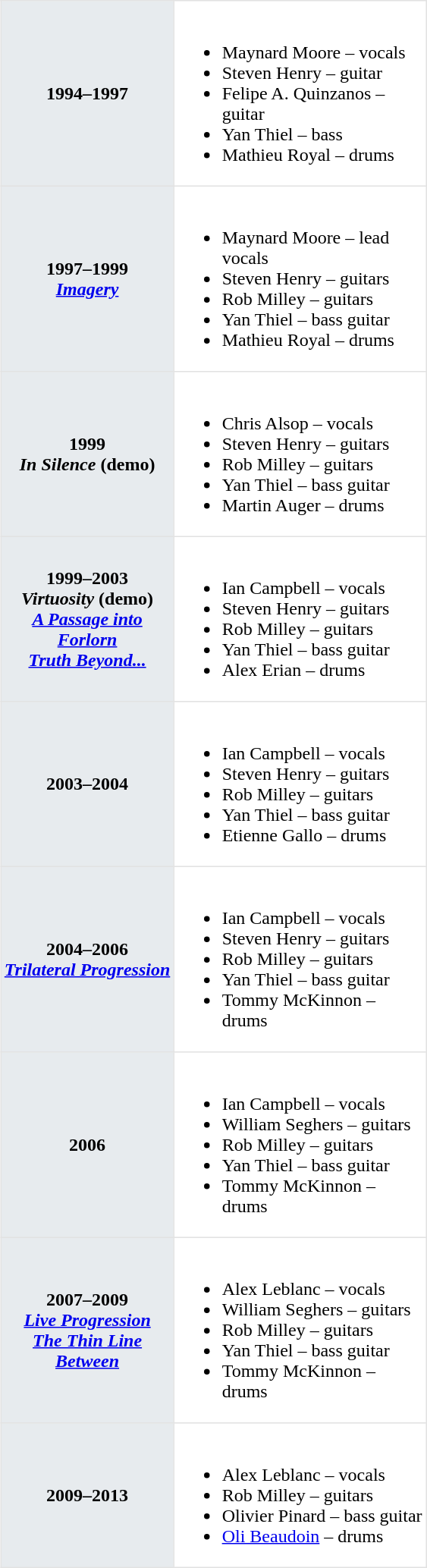<table class="toccolours"  border=1 cellpadding=2 cellspacing=0 style="float: right; width: 375px; margin: 0 0 1em 1em; border-collapse: collapse; border: 1px solid #E2E2E2;">
<tr>
<th bgcolor="#E7EBEE">1994–1997</th>
<td><br><ul><li>Maynard Moore – vocals</li><li>Steven Henry – guitar</li><li>Felipe A. Quinzanos – guitar</li><li>Yan Thiel – bass</li><li>Mathieu Royal – drums</li></ul></td>
</tr>
<tr>
<th bgcolor="#E7EBEE">1997–1999<br><em><a href='#'>Imagery</a></em></th>
<td><br><ul><li>Maynard Moore – lead vocals</li><li>Steven Henry – guitars</li><li>Rob Milley – guitars</li><li>Yan Thiel – bass guitar</li><li>Mathieu Royal – drums</li></ul></td>
</tr>
<tr>
<th bgcolor="#E7EBEE">1999<br><em>In Silence</em> (demo)</th>
<td><br><ul><li>Chris Alsop – vocals</li><li>Steven Henry – guitars</li><li>Rob Milley – guitars</li><li>Yan Thiel – bass guitar</li><li>Martin Auger – drums</li></ul></td>
</tr>
<tr>
<th bgcolor="#E7EBEE">1999–2003<br><em>Virtuosity</em> (demo)<br><em><a href='#'>A Passage into Forlorn</a></em><br><em><a href='#'>Truth Beyond...</a></em></th>
<td><br><ul><li>Ian Campbell – vocals</li><li>Steven Henry – guitars</li><li>Rob Milley – guitars</li><li>Yan Thiel – bass guitar</li><li>Alex Erian – drums</li></ul></td>
</tr>
<tr>
<th bgcolor="#E7EBEE">2003–2004</th>
<td><br><ul><li>Ian Campbell – vocals</li><li>Steven Henry – guitars</li><li>Rob Milley – guitars</li><li>Yan Thiel – bass guitar</li><li>Etienne Gallo – drums</li></ul></td>
</tr>
<tr>
<th bgcolor="#E7EBEE">2004–2006<br> <em><a href='#'>Trilateral Progression</a></em></th>
<td><br><ul><li>Ian Campbell – vocals</li><li>Steven Henry – guitars</li><li>Rob Milley – guitars</li><li>Yan Thiel – bass guitar</li><li>Tommy McKinnon – drums</li></ul></td>
</tr>
<tr>
<th bgcolor="#E7EBEE">2006</th>
<td><br><ul><li>Ian Campbell – vocals</li><li>William Seghers – guitars</li><li>Rob Milley – guitars</li><li>Yan Thiel – bass guitar</li><li>Tommy McKinnon – drums</li></ul></td>
</tr>
<tr>
<th bgcolor="#E7EBEE">2007–2009<br><em><a href='#'>Live Progression</a></em><br><em><a href='#'>The Thin Line Between</a></em></th>
<td><br><ul><li>Alex Leblanc – vocals</li><li>William Seghers – guitars</li><li>Rob Milley – guitars</li><li>Yan Thiel – bass guitar</li><li>Tommy McKinnon – drums</li></ul></td>
</tr>
<tr>
<th bgcolor="#E7EBEE">2009–2013</th>
<td><br><ul><li>Alex Leblanc – vocals</li><li>Rob Milley – guitars</li><li>Olivier Pinard – bass guitar</li><li><a href='#'>Oli Beaudoin</a> – drums</li></ul></td>
</tr>
</table>
